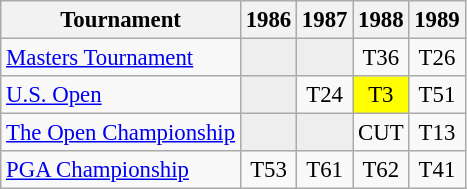<table class="wikitable" style="font-size:95%;text-align:center;">
<tr>
<th>Tournament</th>
<th>1986</th>
<th>1987</th>
<th>1988</th>
<th>1989</th>
</tr>
<tr>
<td align=left><a href='#'>Masters Tournament</a></td>
<td style="background:#eeeeee;"></td>
<td style="background:#eeeeee;"></td>
<td>T36</td>
<td>T26</td>
</tr>
<tr>
<td align=left><a href='#'>U.S. Open</a></td>
<td style="background:#eeeeee;"></td>
<td>T24</td>
<td style="background:yellow;">T3</td>
<td>T51</td>
</tr>
<tr>
<td align=left><a href='#'>The Open Championship</a></td>
<td style="background:#eeeeee;"></td>
<td style="background:#eeeeee;"></td>
<td>CUT</td>
<td>T13</td>
</tr>
<tr>
<td align=left><a href='#'>PGA Championship</a></td>
<td>T53</td>
<td>T61</td>
<td>T62</td>
<td>T41</td>
</tr>
</table>
